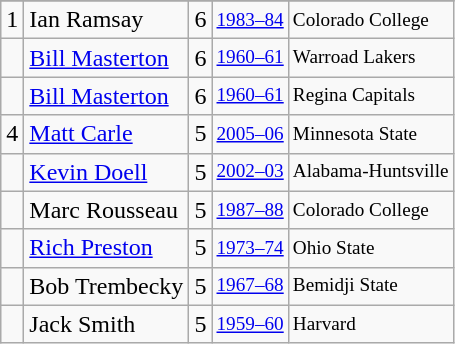<table class="wikitable">
<tr>
</tr>
<tr>
<td>1</td>
<td>Ian Ramsay</td>
<td>6</td>
<td style="font-size:80%;"><a href='#'>1983–84</a></td>
<td style="font-size:80%;">Colorado College</td>
</tr>
<tr>
<td></td>
<td><a href='#'>Bill Masterton</a></td>
<td>6</td>
<td style="font-size:80%;"><a href='#'>1960–61</a></td>
<td style="font-size:80%;">Warroad Lakers</td>
</tr>
<tr>
<td></td>
<td><a href='#'>Bill Masterton</a></td>
<td>6</td>
<td style="font-size:80%;"><a href='#'>1960–61</a></td>
<td style="font-size:80%;">Regina Capitals</td>
</tr>
<tr>
<td>4</td>
<td><a href='#'>Matt Carle</a></td>
<td>5</td>
<td style="font-size:80%;"><a href='#'>2005–06</a></td>
<td style="font-size:80%;">Minnesota State</td>
</tr>
<tr>
<td></td>
<td><a href='#'>Kevin Doell</a></td>
<td>5</td>
<td style="font-size:80%;"><a href='#'>2002–03</a></td>
<td style="font-size:80%;">Alabama-Huntsville</td>
</tr>
<tr>
<td></td>
<td>Marc Rousseau</td>
<td>5</td>
<td style="font-size:80%;"><a href='#'>1987–88</a></td>
<td style="font-size:80%;">Colorado College</td>
</tr>
<tr>
<td></td>
<td><a href='#'>Rich Preston</a></td>
<td>5</td>
<td style="font-size:80%;"><a href='#'>1973–74</a></td>
<td style="font-size:80%;">Ohio State</td>
</tr>
<tr>
<td></td>
<td>Bob Trembecky</td>
<td>5</td>
<td style="font-size:80%;"><a href='#'>1967–68</a></td>
<td style="font-size:80%;">Bemidji State</td>
</tr>
<tr>
<td></td>
<td>Jack Smith</td>
<td>5</td>
<td style="font-size:80%;"><a href='#'>1959–60</a></td>
<td style="font-size:80%;">Harvard</td>
</tr>
</table>
